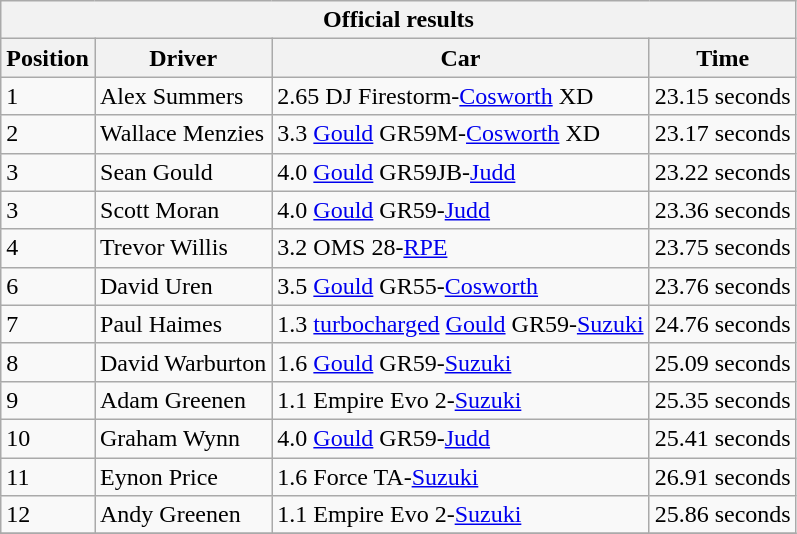<table class="wikitable" style="font-size: 100%">
<tr>
<th colspan=4>Official results</th>
</tr>
<tr>
<th>Position</th>
<th>Driver</th>
<th>Car</th>
<th>Time</th>
</tr>
<tr>
<td>1</td>
<td>Alex Summers</td>
<td>2.65 DJ Firestorm-<a href='#'>Cosworth</a> XD</td>
<td>23.15 seconds</td>
</tr>
<tr>
<td>2</td>
<td>Wallace Menzies</td>
<td>3.3 <a href='#'>Gould</a> GR59M-<a href='#'>Cosworth</a> XD</td>
<td>23.17 seconds</td>
</tr>
<tr>
<td>3</td>
<td>Sean Gould</td>
<td>4.0 <a href='#'>Gould</a> GR59JB-<a href='#'>Judd</a></td>
<td>23.22 seconds</td>
</tr>
<tr>
<td>3</td>
<td>Scott Moran</td>
<td>4.0 <a href='#'>Gould</a> GR59-<a href='#'>Judd</a></td>
<td>23.36 seconds</td>
</tr>
<tr>
<td>4</td>
<td>Trevor Willis</td>
<td>3.2 OMS 28-<a href='#'>RPE</a></td>
<td>23.75 seconds</td>
</tr>
<tr>
<td>6</td>
<td>David Uren</td>
<td>3.5 <a href='#'>Gould</a> GR55-<a href='#'>Cosworth</a></td>
<td>23.76 seconds</td>
</tr>
<tr>
<td>7</td>
<td>Paul Haimes</td>
<td>1.3 <a href='#'>turbocharged</a> <a href='#'>Gould</a> GR59-<a href='#'>Suzuki</a></td>
<td>24.76 seconds</td>
</tr>
<tr>
<td>8</td>
<td>David Warburton</td>
<td>1.6 <a href='#'>Gould</a> GR59-<a href='#'>Suzuki</a></td>
<td>25.09 seconds</td>
</tr>
<tr>
<td>9</td>
<td>Adam Greenen</td>
<td>1.1 Empire Evo 2-<a href='#'>Suzuki</a></td>
<td>25.35 seconds</td>
</tr>
<tr>
<td>10</td>
<td>Graham Wynn</td>
<td>4.0 <a href='#'>Gould</a> GR59-<a href='#'>Judd</a></td>
<td>25.41 seconds</td>
</tr>
<tr>
<td>11</td>
<td>Eynon Price</td>
<td>1.6 Force TA-<a href='#'>Suzuki</a></td>
<td>26.91 seconds</td>
</tr>
<tr>
<td>12</td>
<td>Andy Greenen</td>
<td>1.1 Empire Evo 2-<a href='#'>Suzuki</a></td>
<td>25.86 seconds</td>
</tr>
<tr>
</tr>
</table>
